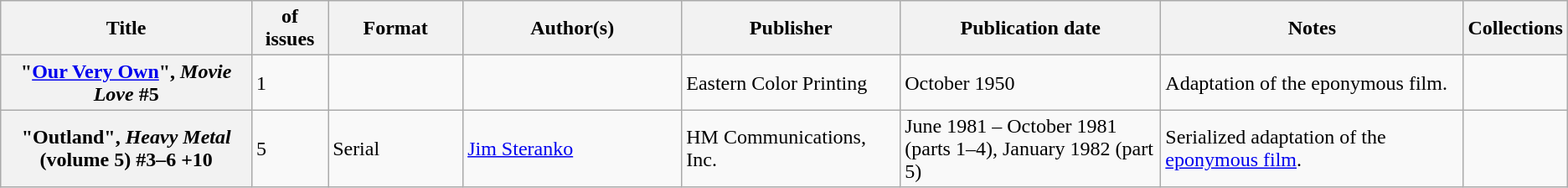<table class="wikitable">
<tr>
<th>Title</th>
<th style="width:40pt"> of issues</th>
<th style="width:75pt">Format</th>
<th style="width:125pt">Author(s)</th>
<th style="width:125pt">Publisher</th>
<th style="width:150pt">Publication date</th>
<th style="width:175pt">Notes</th>
<th>Collections</th>
</tr>
<tr>
<th>"<a href='#'>Our Very Own</a>", <em>Movie Love</em> #5</th>
<td>1</td>
<td></td>
<td></td>
<td>Eastern Color Printing</td>
<td>October 1950</td>
<td>Adaptation of the eponymous film.</td>
<td></td>
</tr>
<tr>
<th>"Outland", <em>Heavy Metal</em> (volume 5) #3–6 +10</th>
<td>5</td>
<td>Serial</td>
<td><a href='#'>Jim Steranko</a></td>
<td>HM Communications, Inc.</td>
<td>June 1981 – October 1981 (parts 1–4), January 1982 (part 5)</td>
<td>Serialized adaptation of the <a href='#'>eponymous film</a>.</td>
<td></td>
</tr>
</table>
